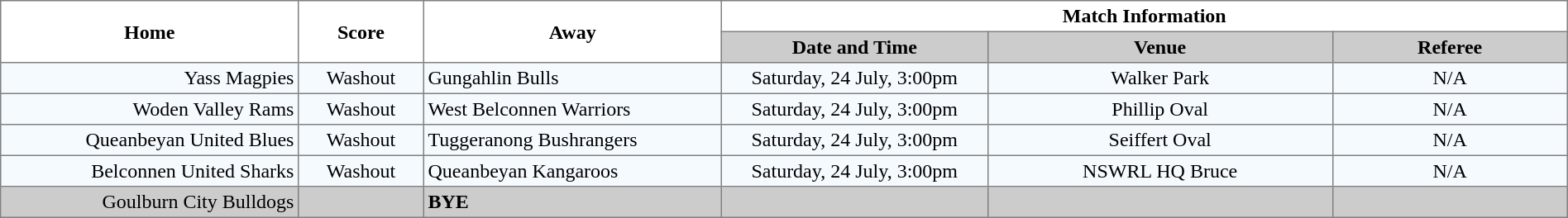<table width="100%" cellspacing="0" cellpadding="3" border="1" style="border-collapse:collapse;  text-align:center;">
<tr>
<th rowspan="2" width="19%">Home</th>
<th rowspan="2" width="8%">Score</th>
<th rowspan="2" width="19%">Away</th>
<th colspan="3">Match Information</th>
</tr>
<tr bgcolor="#CCCCCC">
<th width="17%">Date and Time</th>
<th width="22%">Venue</th>
<th width="50%">Referee</th>
</tr>
<tr style="text-align:center; background:#f5faff;">
<td align="right">Yass Magpies </td>
<td>Washout</td>
<td align="left"> Gungahlin Bulls</td>
<td>Saturday, 24 July, 3:00pm</td>
<td>Walker Park</td>
<td>N/A</td>
</tr>
<tr style="text-align:center; background:#f5faff;">
<td align="right">Woden Valley Rams </td>
<td>Washout</td>
<td align="left"> West Belconnen Warriors</td>
<td>Saturday, 24 July, 3:00pm</td>
<td>Phillip Oval</td>
<td>N/A</td>
</tr>
<tr style="text-align:center; background:#f5faff;">
<td align="right">Queanbeyan United Blues </td>
<td>Washout</td>
<td align="left"> Tuggeranong Bushrangers</td>
<td>Saturday, 24 July, 3:00pm</td>
<td>Seiffert Oval</td>
<td>N/A</td>
</tr>
<tr style="text-align:center; background:#f5faff;">
<td align="right">Belconnen United Sharks </td>
<td>Washout</td>
<td align="left"> Queanbeyan Kangaroos</td>
<td>Saturday, 24 July, 3:00pm</td>
<td>NSWRL HQ Bruce</td>
<td>N/A</td>
</tr>
<tr style="text-align:center; background:#CCCCCC;">
<td align="right">Goulburn City Bulldogs </td>
<td></td>
<td align="left"><strong>BYE</strong></td>
<td></td>
<td></td>
<td></td>
</tr>
</table>
